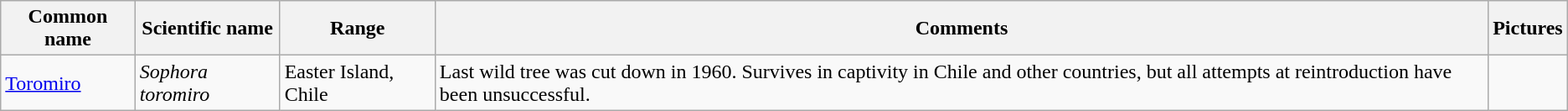<table class="wikitable sortable">
<tr>
<th>Common name</th>
<th>Scientific name</th>
<th>Range</th>
<th class="unsortable">Comments</th>
<th class="unsortable">Pictures</th>
</tr>
<tr>
<td><a href='#'>Toromiro</a></td>
<td><em>Sophora toromiro</em></td>
<td>Easter Island, Chile</td>
<td>Last wild tree was cut down in 1960. Survives in captivity in Chile and other countries, but all attempts at reintroduction have been unsuccessful.</td>
<td></td>
</tr>
</table>
